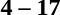<table style="text-align:center">
<tr>
<th width=200></th>
<th width=100></th>
<th width=200></th>
</tr>
<tr>
<td align=right></td>
<td><strong>4 – 17</strong></td>
<td align=left></td>
</tr>
</table>
